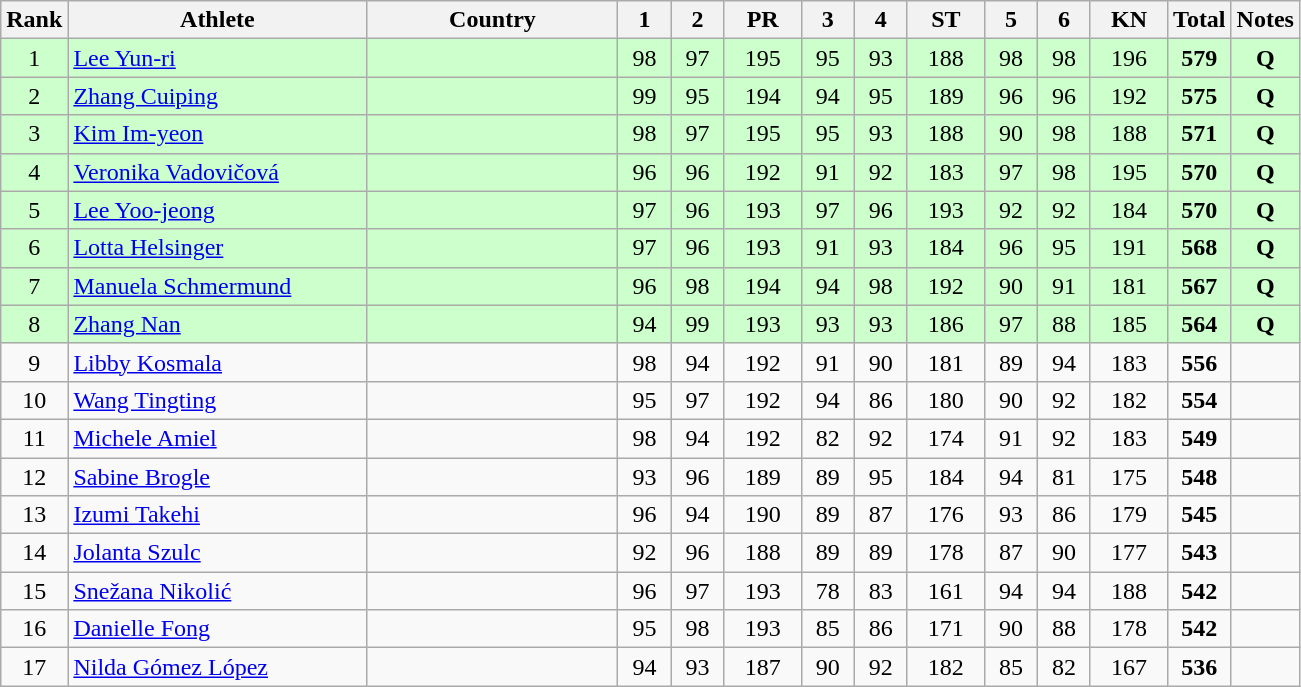<table class="wikitable sortable" style="text-align:center">
<tr>
<th>Rank</th>
<th style="width: 12em">Athlete</th>
<th style="width: 10em">Country</th>
<th class="unsortable" style="width: 28px">1</th>
<th class="unsortable" style="width: 28px">2</th>
<th style="width: 44px">PR</th>
<th class="unsortable" style="width: 28px">3</th>
<th class="unsortable" style="width: 28px">4</th>
<th style="width: 44px">ST</th>
<th class="unsortable" style="width: 28px">5</th>
<th class="unsortable" style="width: 28px">6</th>
<th style="width: 44px">KN</th>
<th>Total</th>
<th class="unsortable">Notes</th>
</tr>
<tr bgcolor=#ccffcc>
<td>1</td>
<td align="left"><a href='#'>Lee Yun-ri</a></td>
<td align="left"></td>
<td align="center">98</td>
<td align="center">97</td>
<td align="center">195</td>
<td align="center">95</td>
<td align="center">93</td>
<td align="center">188</td>
<td align="center">98</td>
<td align="center">98</td>
<td align="center">196</td>
<td align="center"><strong>579</strong></td>
<td align="center"><strong>Q</strong></td>
</tr>
<tr bgcolor=#ccffcc>
<td>2</td>
<td align="left"><a href='#'>Zhang Cuiping</a></td>
<td align="left"></td>
<td align="center">99</td>
<td align="center">95</td>
<td align="center">194</td>
<td align="center">94</td>
<td align="center">95</td>
<td align="center">189</td>
<td align="center">96</td>
<td align="center">96</td>
<td align="center">192</td>
<td align="center"><strong>575</strong></td>
<td align="center"><strong>Q</strong></td>
</tr>
<tr bgcolor=#ccffcc>
<td>3</td>
<td align="left"><a href='#'>Kim Im-yeon</a></td>
<td align="left"></td>
<td align="center">98</td>
<td align="center">97</td>
<td align="center">195</td>
<td align="center">95</td>
<td align="center">93</td>
<td align="center">188</td>
<td align="center">90</td>
<td align="center">98</td>
<td align="center">188</td>
<td align="center"><strong>571</strong></td>
<td align="center"><strong>Q</strong></td>
</tr>
<tr bgcolor=#ccffcc>
<td>4</td>
<td align="left"><a href='#'>Veronika Vadovičová</a></td>
<td align="left"></td>
<td align="center">96</td>
<td align="center">96</td>
<td align="center">192</td>
<td align="center">91</td>
<td align="center">92</td>
<td align="center">183</td>
<td align="center">97</td>
<td align="center">98</td>
<td align="center">195</td>
<td align="center"><strong>570</strong></td>
<td align="center"><strong>Q</strong></td>
</tr>
<tr bgcolor=#ccffcc>
<td>5</td>
<td align="left"><a href='#'>Lee Yoo-jeong</a></td>
<td align="left"></td>
<td align="center">97</td>
<td align="center">96</td>
<td align="center">193</td>
<td align="center">97</td>
<td align="center">96</td>
<td align="center">193</td>
<td align="center">92</td>
<td align="center">92</td>
<td align="center">184</td>
<td align="center"><strong>570</strong></td>
<td align="center"><strong>Q</strong></td>
</tr>
<tr bgcolor=#ccffcc>
<td>6</td>
<td align="left"><a href='#'>Lotta Helsinger</a></td>
<td align="left"></td>
<td align="center">97</td>
<td align="center">96</td>
<td align="center">193</td>
<td align="center">91</td>
<td align="center">93</td>
<td align="center">184</td>
<td align="center">96</td>
<td align="center">95</td>
<td align="center">191</td>
<td align="center"><strong>568</strong></td>
<td align="center"><strong>Q</strong></td>
</tr>
<tr bgcolor=#ccffcc>
<td>7</td>
<td align="left"><a href='#'>Manuela Schmermund</a></td>
<td align="left"></td>
<td align="center">96</td>
<td align="center">98</td>
<td align="center">194</td>
<td align="center">94</td>
<td align="center">98</td>
<td align="center">192</td>
<td align="center">90</td>
<td align="center">91</td>
<td align="center">181</td>
<td align="center"><strong>567</strong></td>
<td align="center"><strong>Q</strong></td>
</tr>
<tr bgcolor=#ccffcc>
<td>8</td>
<td align="left"><a href='#'>Zhang Nan</a></td>
<td align="left"></td>
<td align="center">94</td>
<td align="center">99</td>
<td align="center">193</td>
<td align="center">93</td>
<td align="center">93</td>
<td align="center">186</td>
<td align="center">97</td>
<td align="center">88</td>
<td align="center">185</td>
<td align="center"><strong>564</strong></td>
<td align="center"><strong>Q</strong></td>
</tr>
<tr>
<td>9</td>
<td align="left"><a href='#'>Libby Kosmala</a></td>
<td align="left"></td>
<td align="center">98</td>
<td align="center">94</td>
<td align="center">192</td>
<td align="center">91</td>
<td align="center">90</td>
<td align="center">181</td>
<td align="center">89</td>
<td align="center">94</td>
<td align="center">183</td>
<td align="center"><strong>556</strong></td>
<td></td>
</tr>
<tr>
<td>10</td>
<td align="left"><a href='#'>Wang Tingting</a></td>
<td align="left"></td>
<td align="center">95</td>
<td align="center">97</td>
<td align="center">192</td>
<td align="center">94</td>
<td align="center">86</td>
<td align="center">180</td>
<td align="center">90</td>
<td align="center">92</td>
<td align="center">182</td>
<td align="center"><strong>554</strong></td>
<td></td>
</tr>
<tr>
<td>11</td>
<td align="left"><a href='#'>Michele Amiel</a></td>
<td align="left"></td>
<td align="center">98</td>
<td align="center">94</td>
<td align="center">192</td>
<td align="center">82</td>
<td align="center">92</td>
<td align="center">174</td>
<td align="center">91</td>
<td align="center">92</td>
<td align="center">183</td>
<td align="center"><strong>549</strong></td>
<td></td>
</tr>
<tr>
<td>12</td>
<td align="left"><a href='#'>Sabine Brogle</a></td>
<td align="left"></td>
<td align="center">93</td>
<td align="center">96</td>
<td align="center">189</td>
<td align="center">89</td>
<td align="center">95</td>
<td align="center">184</td>
<td align="center">94</td>
<td align="center">81</td>
<td align="center">175</td>
<td align="center"><strong>548</strong></td>
<td></td>
</tr>
<tr>
<td>13</td>
<td align="left"><a href='#'>Izumi Takehi</a></td>
<td align="left"></td>
<td align="center">96</td>
<td align="center">94</td>
<td align="center">190</td>
<td align="center">89</td>
<td align="center">87</td>
<td align="center">176</td>
<td align="center">93</td>
<td align="center">86</td>
<td align="center">179</td>
<td align="center"><strong>545</strong></td>
<td></td>
</tr>
<tr>
<td>14</td>
<td align="left"><a href='#'>Jolanta Szulc</a></td>
<td align="left"></td>
<td align="center">92</td>
<td align="center">96</td>
<td align="center">188</td>
<td align="center">89</td>
<td align="center">89</td>
<td align="center">178</td>
<td align="center">87</td>
<td align="center">90</td>
<td align="center">177</td>
<td align="center"><strong>543</strong></td>
<td></td>
</tr>
<tr>
<td>15</td>
<td align="left"><a href='#'>Snežana Nikolić</a></td>
<td align="left"></td>
<td align="center">96</td>
<td align="center">97</td>
<td align="center">193</td>
<td align="center">78</td>
<td align="center">83</td>
<td align="center">161</td>
<td align="center">94</td>
<td align="center">94</td>
<td align="center">188</td>
<td align="center"><strong>542</strong></td>
<td></td>
</tr>
<tr>
<td>16</td>
<td align="left"><a href='#'>Danielle Fong</a></td>
<td align="left"></td>
<td align="center">95</td>
<td align="center">98</td>
<td align="center">193</td>
<td align="center">85</td>
<td align="center">86</td>
<td align="center">171</td>
<td align="center">90</td>
<td align="center">88</td>
<td align="center">178</td>
<td align="center"><strong>542</strong></td>
<td></td>
</tr>
<tr>
<td>17</td>
<td align="left"><a href='#'>Nilda Gómez López</a></td>
<td align="left"></td>
<td align="center">94</td>
<td align="center">93</td>
<td align="center">187</td>
<td align="center">90</td>
<td align="center">92</td>
<td align="center">182</td>
<td align="center">85</td>
<td align="center">82</td>
<td align="center">167</td>
<td align="center"><strong>536</strong></td>
<td></td>
</tr>
</table>
